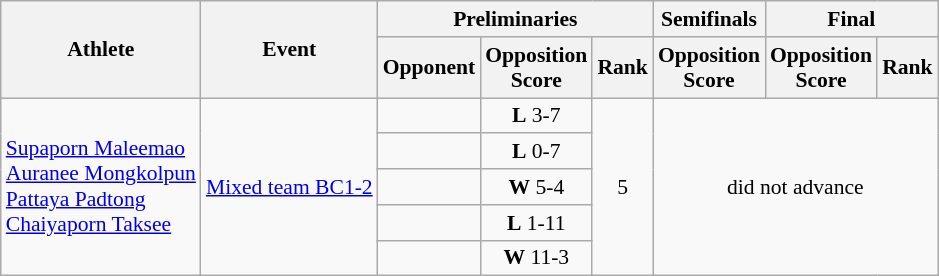<table class=wikitable style="font-size:90%">
<tr>
<th rowspan="2">Athlete</th>
<th rowspan="2">Event</th>
<th colspan="3">Preliminaries</th>
<th>Semifinals</th>
<th colspan="2">Final</th>
</tr>
<tr>
<th>Opponent</th>
<th>Opposition<br>Score</th>
<th>Rank</th>
<th>Opposition<br>Score</th>
<th>Opposition<br>Score</th>
<th>Rank</th>
</tr>
<tr>
<td rowspan="5"><a href='#'>Supaporn Maleemao</a><br> <a href='#'>Auranee Mongkolpun</a><br> <a href='#'>Pattaya Padtong</a><br> <a href='#'>Chaiyaporn Taksee</a></td>
<td rowspan="5"><a href='#'>Mixed team BC1-2</a></td>
<td align="left"></td>
<td align="center"><strong>L</strong> 3-7</td>
<td align="center" rowspan="5">5</td>
<td align="center" rowspan="5" colspan="3">did not advance</td>
</tr>
<tr>
<td align="left"></td>
<td align="center"><strong>L</strong> 0-7</td>
</tr>
<tr>
<td align="left"></td>
<td align="center"><strong>W</strong> 5-4</td>
</tr>
<tr>
<td align="left"></td>
<td align="center"><strong>L</strong> 1-11</td>
</tr>
<tr>
<td align="left"></td>
<td align="center"><strong>W</strong> 11-3</td>
</tr>
</table>
